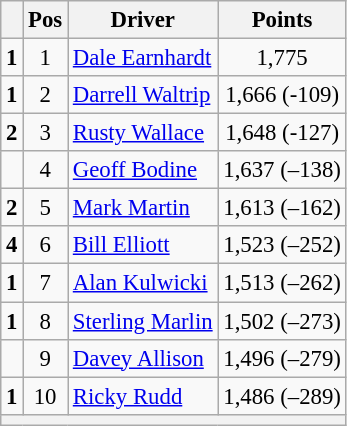<table class="wikitable" style="font-size: 95%;">
<tr>
<th></th>
<th>Pos</th>
<th>Driver</th>
<th>Points</th>
</tr>
<tr>
<td align="left">  <strong>1</strong></td>
<td style="text-align:center;">1</td>
<td><a href='#'>Dale Earnhardt</a></td>
<td style="text-align:center;">1,775</td>
</tr>
<tr>
<td align="left">  <strong>1</strong></td>
<td style="text-align:center;">2</td>
<td><a href='#'>Darrell Waltrip</a></td>
<td style="text-align:center;">1,666 (-109)</td>
</tr>
<tr>
<td align="left">  <strong>2</strong></td>
<td style="text-align:center;">3</td>
<td><a href='#'>Rusty Wallace</a></td>
<td style="text-align:center;">1,648 (-127)</td>
</tr>
<tr>
<td align="left"></td>
<td style="text-align:center;">4</td>
<td><a href='#'>Geoff Bodine</a></td>
<td style="text-align:center;">1,637 (–138)</td>
</tr>
<tr>
<td align="left">  <strong>2</strong></td>
<td style="text-align:center;">5</td>
<td><a href='#'>Mark Martin</a></td>
<td style="text-align:center;">1,613 (–162)</td>
</tr>
<tr>
<td align="left">  <strong>4</strong></td>
<td style="text-align:center;">6</td>
<td><a href='#'>Bill Elliott</a></td>
<td style="text-align:center;">1,523 (–252)</td>
</tr>
<tr>
<td align="left">  <strong>1</strong></td>
<td style="text-align:center;">7</td>
<td><a href='#'>Alan Kulwicki</a></td>
<td style="text-align:center;">1,513 (–262)</td>
</tr>
<tr>
<td align="left">  <strong>1</strong></td>
<td style="text-align:center;">8</td>
<td><a href='#'>Sterling Marlin</a></td>
<td style="text-align:center;">1,502 (–273)</td>
</tr>
<tr>
<td align="left"></td>
<td style="text-align:center;">9</td>
<td><a href='#'>Davey Allison</a></td>
<td style="text-align:center;">1,496 (–279)</td>
</tr>
<tr>
<td align="left">  <strong>1</strong></td>
<td style="text-align:center;">10</td>
<td><a href='#'>Ricky Rudd</a></td>
<td style="text-align:center;">1,486 (–289)</td>
</tr>
<tr class="sortbottom">
<th colspan="9"></th>
</tr>
</table>
